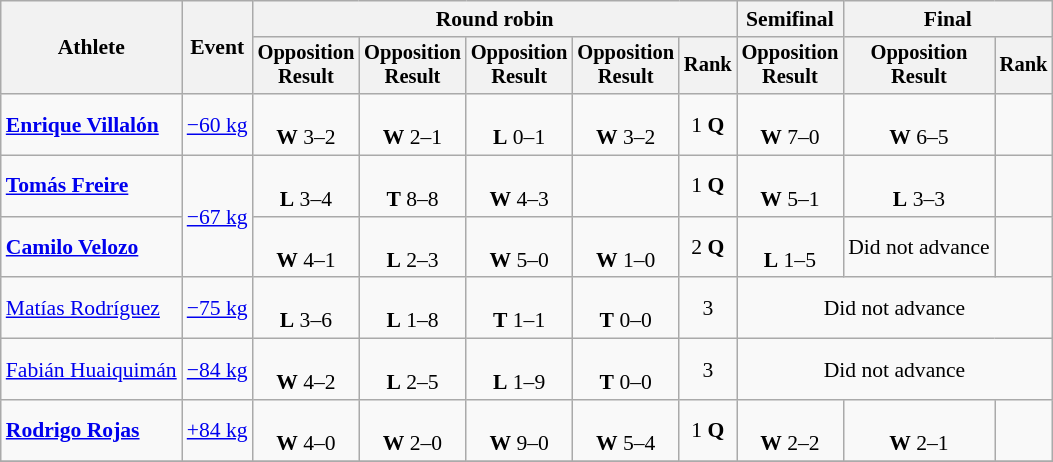<table class=wikitable style=font-size:90%;text-align:center>
<tr>
<th rowspan=2>Athlete</th>
<th rowspan=2>Event</th>
<th colspan=5>Round robin</th>
<th>Semifinal</th>
<th colspan=2>Final</th>
</tr>
<tr style=font-size:95%>
<th>Opposition<br>Result</th>
<th>Opposition<br>Result</th>
<th>Opposition<br>Result</th>
<th>Opposition<br>Result</th>
<th>Rank</th>
<th>Opposition<br>Result</th>
<th>Opposition<br>Result</th>
<th>Rank</th>
</tr>
<tr>
<td style="text-align:left"><strong><a href='#'>Enrique Villalón</a></strong></td>
<td style="text-align:left"><a href='#'>−60 kg</a></td>
<td><br><strong>W</strong> 3–2</td>
<td><br><strong>W</strong> 2–1</td>
<td><br><strong>L</strong> 0–1</td>
<td><br><strong>W</strong> 3–2</td>
<td>1 <strong>Q</strong></td>
<td><br><strong>W</strong> 7–0</td>
<td><br><strong>W</strong> 6–5</td>
<td></td>
</tr>
<tr>
<td style="text-align:left"><strong><a href='#'>Tomás Freire</a></strong></td>
<td style="text-align:left" rowspan="2"><a href='#'>−67 kg</a></td>
<td><br><strong>L</strong> 3–4</td>
<td><br><strong>T</strong> 8–8</td>
<td><br><strong>W</strong> 4–3</td>
<td></td>
<td>1 <strong>Q</strong></td>
<td><br><strong>W</strong> 5–1</td>
<td><br><strong>L</strong> 3–3</td>
<td></td>
</tr>
<tr>
<td style="text-align:left"><strong><a href='#'>Camilo Velozo</a></strong></td>
<td><br><strong>W</strong> 4–1</td>
<td><br><strong>L</strong> 2–3</td>
<td><br><strong>W</strong> 5–0</td>
<td><br><strong>W</strong> 1–0</td>
<td>2 <strong>Q</strong></td>
<td><br><strong>L</strong> 1–5</td>
<td>Did not advance</td>
<td></td>
</tr>
<tr>
<td style="text-align:left"><a href='#'>Matías Rodríguez</a></td>
<td style="text-align:left"><a href='#'>−75 kg</a></td>
<td><br><strong>L</strong> 3–6</td>
<td><br><strong>L</strong> 1–8</td>
<td><br><strong>T</strong> 1–1</td>
<td><br><strong>T</strong> 0–0</td>
<td>3</td>
<td colspan="3">Did not advance</td>
</tr>
<tr>
<td style="text-align:left"><a href='#'>Fabián Huaiquimán</a></td>
<td style="text-align:left"><a href='#'>−84 kg</a></td>
<td><br><strong>W</strong> 4–2</td>
<td><br><strong>L</strong> 2–5</td>
<td><br><strong>L</strong> 1–9</td>
<td><br><strong>T</strong> 0–0</td>
<td>3</td>
<td colspan="3">Did not advance</td>
</tr>
<tr>
<td style="text-align:left"><strong><a href='#'>Rodrigo Rojas</a></strong></td>
<td style="text-align:left"><a href='#'>+84 kg</a></td>
<td><br><strong>W</strong> 4–0</td>
<td><br><strong>W</strong> 2–0</td>
<td><br><strong>W</strong> 9–0</td>
<td><br><strong>W</strong> 5–4</td>
<td>1 <strong>Q</strong></td>
<td><br><strong>W</strong> 2–2</td>
<td><br><strong>W</strong> 2–1</td>
<td></td>
</tr>
<tr>
</tr>
</table>
